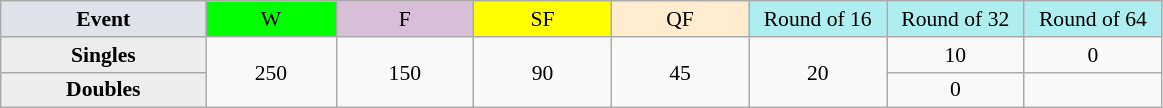<table class="wikitable nowrap" style=font-size:90%;text-align:center>
<tr>
<td style="width:130px; background:#dfe2e9;"><strong>Event</strong></td>
<td style="width:80px; background:lime;">W</td>
<td style="width:85px; background:thistle;">F</td>
<td style="width:85px; background:#ff0;">SF</td>
<td style="width:85px; background:#ffebcd;">QF</td>
<td style="width:85px; background:#afeeee;">Round of 16</td>
<td style="width:85px; background:#afeeee;">Round of 32</td>
<td style="width:85px; background:#afeeee;">Round of 64</td>
</tr>
<tr>
<th style="background:#ededed;">Singles</th>
<td rowspan=2>250</td>
<td rowspan=2>150</td>
<td rowspan=2>90</td>
<td rowspan=2>45</td>
<td rowspan=2>20</td>
<td>10</td>
<td>0</td>
</tr>
<tr>
<th style="background:#ededed;">Doubles</th>
<td>0</td>
<td></td>
</tr>
</table>
